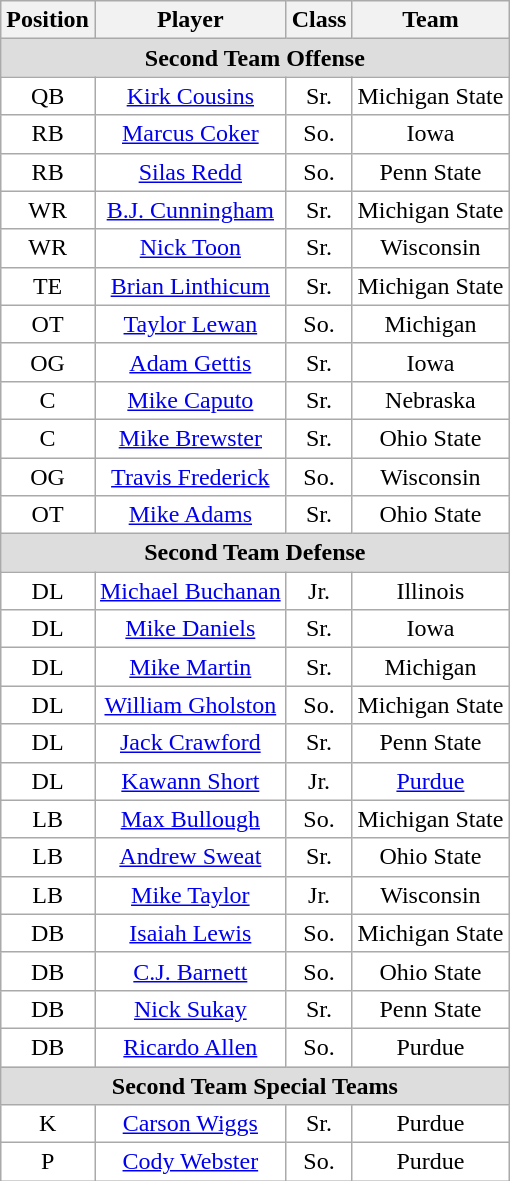<table class="wikitable sortable" border="1">
<tr>
<th>Position</th>
<th>Player</th>
<th>Class</th>
<th>Team</th>
</tr>
<tr>
<td colspan="4" style="text-align:center; background:#DDDDDD;"><strong>Second Team Offense</strong></td>
</tr>
<tr>
<td style="text-align:center; background:white">QB</td>
<td style="text-align:center; background:white"><a href='#'>Kirk Cousins</a></td>
<td style="text-align:center; background:white">Sr.</td>
<td style="text-align:center; background:white">Michigan State</td>
</tr>
<tr>
<td style="text-align:center; background:white">RB</td>
<td style="text-align:center; background:white"><a href='#'>Marcus Coker</a></td>
<td style="text-align:center; background:white">So.</td>
<td style="text-align:center; background:white">Iowa</td>
</tr>
<tr>
<td style="text-align:center; background:white">RB</td>
<td style="text-align:center; background:white"><a href='#'>Silas Redd</a></td>
<td style="text-align:center; background:white">So.</td>
<td style="text-align:center; background:white">Penn State</td>
</tr>
<tr>
<td style="text-align:center; background:white">WR</td>
<td style="text-align:center; background:white"><a href='#'>B.J. Cunningham</a></td>
<td style="text-align:center; background:white">Sr.</td>
<td style="text-align:center; background:white">Michigan State</td>
</tr>
<tr>
<td style="text-align:center; background:white">WR</td>
<td style="text-align:center; background:white"><a href='#'>Nick Toon</a></td>
<td style="text-align:center; background:white">Sr.</td>
<td style="text-align:center; background:white">Wisconsin</td>
</tr>
<tr>
<td style="text-align:center; background:white">TE</td>
<td style="text-align:center; background:white"><a href='#'>Brian Linthicum</a></td>
<td style="text-align:center; background:white">Sr.</td>
<td style="text-align:center; background:white">Michigan State</td>
</tr>
<tr>
<td style="text-align:center; background:white">OT</td>
<td style="text-align:center; background:white"><a href='#'>Taylor Lewan</a></td>
<td style="text-align:center; background:white">So.</td>
<td style="text-align:center; background:white">Michigan</td>
</tr>
<tr>
<td style="text-align:center; background:white">OG</td>
<td style="text-align:center; background:white"><a href='#'>Adam Gettis</a></td>
<td style="text-align:center; background:white">Sr.</td>
<td style="text-align:center; background:white">Iowa</td>
</tr>
<tr>
<td style="text-align:center; background:white">C</td>
<td style="text-align:center; background:white"><a href='#'>Mike Caputo</a></td>
<td style="text-align:center; background:white">Sr.</td>
<td style="text-align:center; background:white">Nebraska</td>
</tr>
<tr>
<td style="text-align:center; background:white">C</td>
<td style="text-align:center; background:white"><a href='#'>Mike Brewster</a></td>
<td style="text-align:center; background:white">Sr.</td>
<td style="text-align:center; background:white">Ohio State</td>
</tr>
<tr>
<td style="text-align:center; background:white">OG</td>
<td style="text-align:center; background:white"><a href='#'>Travis Frederick</a></td>
<td style="text-align:center; background:white">So.</td>
<td style="text-align:center; background:white">Wisconsin</td>
</tr>
<tr>
<td style="text-align:center; background:white">OT</td>
<td style="text-align:center; background:white"><a href='#'>Mike Adams</a></td>
<td style="text-align:center; background:white">Sr.</td>
<td style="text-align:center; background:white">Ohio State</td>
</tr>
<tr>
<td colspan="4" style="text-align:center; background:#DDDDDD;"><strong>Second Team Defense</strong></td>
</tr>
<tr>
<td style="text-align:center; background:white">DL</td>
<td style="text-align:center; background:white"><a href='#'>Michael Buchanan</a></td>
<td style="text-align:center; background:white">Jr.</td>
<td style="text-align:center; background:white">Illinois</td>
</tr>
<tr>
<td style="text-align:center; background:white">DL</td>
<td style="text-align:center; background:white"><a href='#'>Mike Daniels</a></td>
<td style="text-align:center; background:white">Sr.</td>
<td style="text-align:center; background:white">Iowa</td>
</tr>
<tr>
<td style="text-align:center; background:white">DL</td>
<td style="text-align:center; background:white"><a href='#'>Mike Martin</a></td>
<td style="text-align:center; background:white">Sr.</td>
<td style="text-align:center; background:white">Michigan</td>
</tr>
<tr>
<td style="text-align:center; background:white">DL</td>
<td style="text-align:center; background:white"><a href='#'>William Gholston</a></td>
<td style="text-align:center; background:white">So.</td>
<td style="text-align:center; background:white">Michigan State</td>
</tr>
<tr>
<td style="text-align:center; background:white">DL</td>
<td style="text-align:center; background:white"><a href='#'>Jack Crawford</a></td>
<td style="text-align:center; background:white">Sr.</td>
<td style="text-align:center; background:white">Penn State</td>
</tr>
<tr>
<td style="text-align:center; background:white">DL</td>
<td style="text-align:center; background:white"><a href='#'>Kawann Short</a></td>
<td style="text-align:center; background:white">Jr.</td>
<td style="text-align:center; background:white"><a href='#'>Purdue</a></td>
</tr>
<tr>
<td style="text-align:center; background:white">LB</td>
<td style="text-align:center; background:white"><a href='#'>Max Bullough</a></td>
<td style="text-align:center; background:white">So.</td>
<td style="text-align:center; background:white">Michigan State</td>
</tr>
<tr>
<td style="text-align:center; background:white">LB</td>
<td style="text-align:center; background:white"><a href='#'>Andrew Sweat</a></td>
<td style="text-align:center; background:white">Sr.</td>
<td style="text-align:center; background:white">Ohio State</td>
</tr>
<tr>
<td style="text-align:center; background:white">LB</td>
<td style="text-align:center; background:white"><a href='#'>Mike Taylor</a></td>
<td style="text-align:center; background:white">Jr.</td>
<td style="text-align:center; background:white">Wisconsin</td>
</tr>
<tr>
<td style="text-align:center; background:white">DB</td>
<td style="text-align:center; background:white"><a href='#'>Isaiah Lewis</a></td>
<td style="text-align:center; background:white">So.</td>
<td style="text-align:center; background:white">Michigan State</td>
</tr>
<tr>
<td style="text-align:center; background:white">DB</td>
<td style="text-align:center; background:white"><a href='#'>C.J. Barnett</a></td>
<td style="text-align:center; background:white">So.</td>
<td style="text-align:center; background:white">Ohio State</td>
</tr>
<tr>
<td style="text-align:center; background:white">DB</td>
<td style="text-align:center; background:white"><a href='#'>Nick Sukay</a></td>
<td style="text-align:center; background:white">Sr.</td>
<td style="text-align:center; background:white">Penn State</td>
</tr>
<tr>
<td style="text-align:center; background:white">DB</td>
<td style="text-align:center; background:white"><a href='#'>Ricardo Allen</a></td>
<td style="text-align:center; background:white">So.</td>
<td style="text-align:center; background:white">Purdue</td>
</tr>
<tr>
<td colspan="4" style="text-align:center; background:#DDDDDD;"><strong>Second Team Special Teams</strong></td>
</tr>
<tr>
<td style="text-align:center; background:white">K</td>
<td style="text-align:center; background:white"><a href='#'>Carson Wiggs</a></td>
<td style="text-align:center; background:white">Sr.</td>
<td style="text-align:center; background:white">Purdue</td>
</tr>
<tr>
<td style="text-align:center; background:white">P</td>
<td style="text-align:center; background:white"><a href='#'>Cody Webster</a></td>
<td style="text-align:center; background:white">So.</td>
<td style="text-align:center; background:white">Purdue</td>
</tr>
</table>
